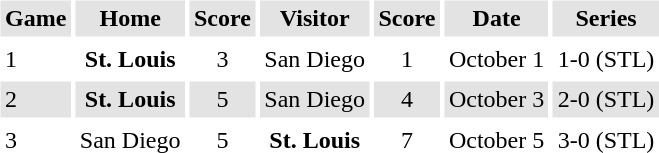<table border="0" cellspacing="3" cellpadding="3">
<tr style="background: #e3e3e3;">
<th>Game</th>
<th>Home</th>
<th>Score</th>
<th>Visitor</th>
<th>Score</th>
<th>Date</th>
<th>Series</th>
</tr>
<tr>
<td>1</td>
<td align="center"><strong>St. Louis</strong></td>
<td align="center">3</td>
<td align="center">San Diego</td>
<td align="center">1</td>
<td align="center">October 1</td>
<td>1-0 (STL)</td>
</tr>
<tr style="background: #e3e3e3;">
<td>2</td>
<td align="center"><strong>St. Louis</strong></td>
<td align="center">5</td>
<td align="center">San Diego</td>
<td align="center">4</td>
<td align="center">October 3</td>
<td>2-0 (STL)</td>
</tr>
<tr>
<td>3</td>
<td align="center">San Diego</td>
<td align="center">5</td>
<td align="center"><strong>St. Louis</strong></td>
<td align="center">7</td>
<td align="center">October 5</td>
<td>3-0 (STL)</td>
</tr>
<tr>
</tr>
</table>
